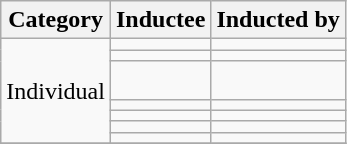<table class="wikitable">
<tr>
<th>Category</th>
<th>Inductee</th>
<th>Inducted by</th>
</tr>
<tr>
<td rowspan="7">Individual</td>
<td></td>
<td></td>
</tr>
<tr>
<td></td>
<td></td>
</tr>
<tr>
<td><strong></strong><br></td>
<td></td>
</tr>
<tr>
<td></td>
<td></td>
</tr>
<tr>
<td></td>
<td></td>
</tr>
<tr>
<td></td>
<td></td>
</tr>
<tr>
<td></td>
<td></td>
</tr>
<tr>
</tr>
</table>
